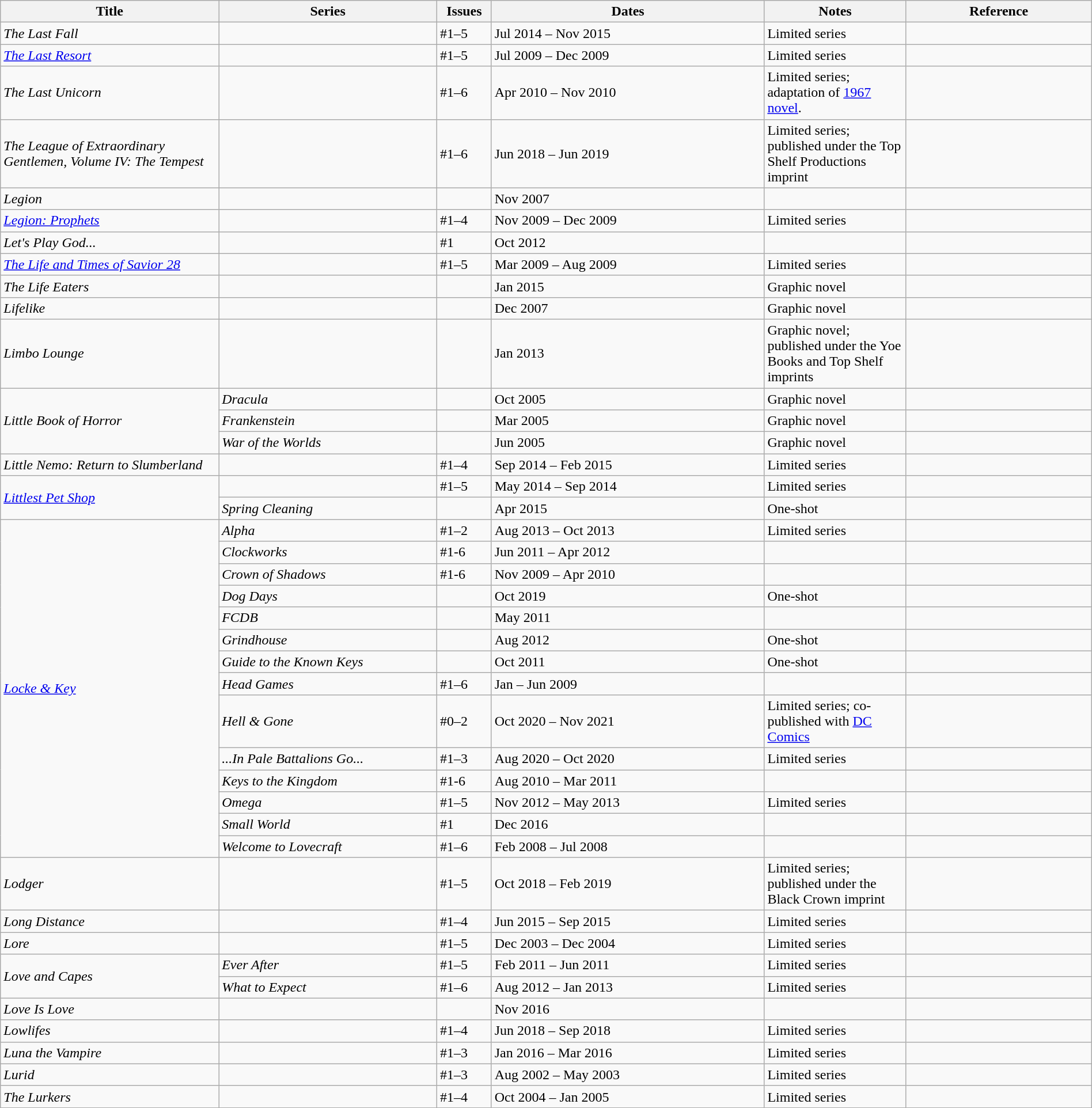<table class="wikitable sortable" style="width:100%;">
<tr>
<th width=20%>Title</th>
<th width=20%>Series</th>
<th width=5%>Issues</th>
<th width=25%>Dates</th>
<th width=13%>Notes</th>
<th>Reference</th>
</tr>
<tr>
<td><em>The Last Fall</em></td>
<td></td>
<td>#1–5</td>
<td>Jul 2014 – Nov 2015</td>
<td>Limited series</td>
<td></td>
</tr>
<tr>
<td><em><a href='#'>The Last Resort</a></em></td>
<td></td>
<td>#1–5</td>
<td>Jul 2009 – Dec 2009</td>
<td>Limited series</td>
<td></td>
</tr>
<tr>
<td><em>The Last Unicorn</em></td>
<td></td>
<td>#1–6</td>
<td>Apr 2010 – Nov 2010</td>
<td>Limited series; adaptation of <a href='#'>1967 novel</a>.</td>
<td></td>
</tr>
<tr>
<td><em>The League of Extraordinary Gentlemen, Volume IV: The Tempest</em></td>
<td></td>
<td>#1–6</td>
<td>Jun 2018 – Jun 2019</td>
<td>Limited series; published under the Top Shelf Productions imprint</td>
<td></td>
</tr>
<tr>
<td><em>Legion</em></td>
<td></td>
<td></td>
<td>Nov 2007</td>
<td></td>
<td></td>
</tr>
<tr>
<td><em><a href='#'>Legion: Prophets</a></em></td>
<td></td>
<td>#1–4</td>
<td>Nov 2009 – Dec 2009</td>
<td>Limited series</td>
<td></td>
</tr>
<tr>
<td><em>Let's Play God...</em></td>
<td></td>
<td>#1</td>
<td>Oct 2012</td>
<td></td>
<td></td>
</tr>
<tr>
<td><em><a href='#'>The Life and Times of Savior 28</a></em></td>
<td></td>
<td>#1–5</td>
<td>Mar 2009 – Aug 2009</td>
<td>Limited series</td>
<td></td>
</tr>
<tr>
<td><em>The Life Eaters</em></td>
<td></td>
<td></td>
<td>Jan 2015</td>
<td>Graphic novel</td>
<td></td>
</tr>
<tr>
<td><em>Lifelike</em></td>
<td></td>
<td></td>
<td>Dec 2007</td>
<td>Graphic novel</td>
<td></td>
</tr>
<tr>
<td><em>Limbo Lounge</em></td>
<td></td>
<td></td>
<td>Jan 2013</td>
<td>Graphic novel; published under the Yoe Books and Top Shelf imprints</td>
<td></td>
</tr>
<tr>
<td rowspan=3><em>Little Book of Horror</em></td>
<td><em>Dracula</em></td>
<td></td>
<td>Oct 2005</td>
<td>Graphic novel</td>
<td></td>
</tr>
<tr>
<td><em>Frankenstein</em></td>
<td></td>
<td>Mar 2005</td>
<td>Graphic novel</td>
<td></td>
</tr>
<tr>
<td><em>War of the Worlds</em></td>
<td></td>
<td>Jun 2005</td>
<td>Graphic novel</td>
<td></td>
</tr>
<tr>
<td><em>Little Nemo: Return to Slumberland</em></td>
<td></td>
<td>#1–4</td>
<td>Sep 2014 – Feb 2015</td>
<td>Limited series</td>
<td></td>
</tr>
<tr>
<td rowspan=2><em><a href='#'>Littlest Pet Shop</a></em></td>
<td></td>
<td>#1–5</td>
<td>May 2014 – Sep 2014</td>
<td>Limited series</td>
<td></td>
</tr>
<tr>
<td><em>Spring Cleaning</em></td>
<td></td>
<td>Apr 2015</td>
<td>One-shot</td>
<td></td>
</tr>
<tr>
<td rowspan=14><em><a href='#'>Locke & Key</a></em></td>
<td><em>Alpha</em></td>
<td>#1–2</td>
<td>Aug 2013 – Oct 2013</td>
<td>Limited series</td>
<td></td>
</tr>
<tr>
<td><em>Clockworks</em></td>
<td>#1-6</td>
<td>Jun 2011 – Apr 2012</td>
<td></td>
<td></td>
</tr>
<tr>
<td><em>Crown of Shadows</em></td>
<td>#1-6</td>
<td>Nov 2009 – Apr 2010</td>
<td></td>
<td></td>
</tr>
<tr>
<td><em>Dog Days</em></td>
<td></td>
<td>Oct 2019</td>
<td>One-shot</td>
<td></td>
</tr>
<tr>
<td><em>FCDB</em></td>
<td></td>
<td>May 2011</td>
<td></td>
<td></td>
</tr>
<tr>
<td><em>Grindhouse</em></td>
<td></td>
<td>Aug 2012</td>
<td>One-shot</td>
<td></td>
</tr>
<tr>
<td><em>Guide to the Known Keys</em></td>
<td></td>
<td>Oct 2011</td>
<td>One-shot</td>
<td></td>
</tr>
<tr>
<td><em>Head Games</em></td>
<td>#1–6</td>
<td>Jan – Jun 2009</td>
<td></td>
<td></td>
</tr>
<tr>
<td><em>Hell & Gone</em></td>
<td>#0–2</td>
<td>Oct 2020 – Nov 2021</td>
<td>Limited series; co-published with <a href='#'>DC Comics</a></td>
<td></td>
</tr>
<tr>
<td><em>...In Pale Battalions Go...</em></td>
<td>#1–3</td>
<td>Aug 2020 – Oct 2020</td>
<td>Limited series</td>
<td></td>
</tr>
<tr>
<td><em>Keys to the Kingdom</em></td>
<td>#1-6</td>
<td>Aug 2010 – Mar 2011</td>
<td></td>
<td></td>
</tr>
<tr>
<td><em>Omega</em></td>
<td>#1–5</td>
<td>Nov 2012 – May 2013</td>
<td>Limited series</td>
<td></td>
</tr>
<tr>
<td><em>Small World</em></td>
<td>#1</td>
<td>Dec 2016</td>
<td></td>
<td></td>
</tr>
<tr>
<td><em>Welcome to Lovecraft</em></td>
<td>#1–6</td>
<td>Feb 2008 – Jul 2008</td>
<td></td>
<td></td>
</tr>
<tr>
<td><em>Lodger</em></td>
<td></td>
<td>#1–5</td>
<td>Oct 2018 – Feb 2019</td>
<td>Limited series; published under the Black Crown imprint</td>
<td></td>
</tr>
<tr>
<td><em>Long Distance</em></td>
<td></td>
<td>#1–4</td>
<td>Jun 2015 – Sep 2015</td>
<td>Limited series</td>
<td></td>
</tr>
<tr>
<td><em>Lore</em></td>
<td></td>
<td>#1–5</td>
<td>Dec 2003 – Dec 2004</td>
<td>Limited series</td>
<td></td>
</tr>
<tr>
<td rowspan=2><em>Love and Capes</em></td>
<td><em>Ever After</em></td>
<td>#1–5</td>
<td>Feb 2011 – Jun 2011</td>
<td>Limited series</td>
<td></td>
</tr>
<tr>
<td><em>What to Expect</em></td>
<td>#1–6</td>
<td>Aug 2012 – Jan 2013</td>
<td>Limited series</td>
<td></td>
</tr>
<tr>
<td><em>Love Is Love</em></td>
<td></td>
<td></td>
<td>Nov 2016</td>
<td></td>
<td></td>
</tr>
<tr>
<td><em>Lowlifes</em></td>
<td></td>
<td>#1–4</td>
<td>Jun 2018 – Sep 2018</td>
<td>Limited series</td>
<td></td>
</tr>
<tr>
<td><em>Luna the Vampire</em></td>
<td></td>
<td>#1–3</td>
<td>Jan 2016 – Mar 2016</td>
<td>Limited series</td>
<td></td>
</tr>
<tr>
<td><em>Lurid</em></td>
<td></td>
<td>#1–3</td>
<td>Aug 2002 – May 2003</td>
<td>Limited series</td>
<td></td>
</tr>
<tr>
<td><em>The Lurkers</em></td>
<td></td>
<td>#1–4</td>
<td>Oct 2004 – Jan 2005</td>
<td>Limited series</td>
<td></td>
</tr>
</table>
